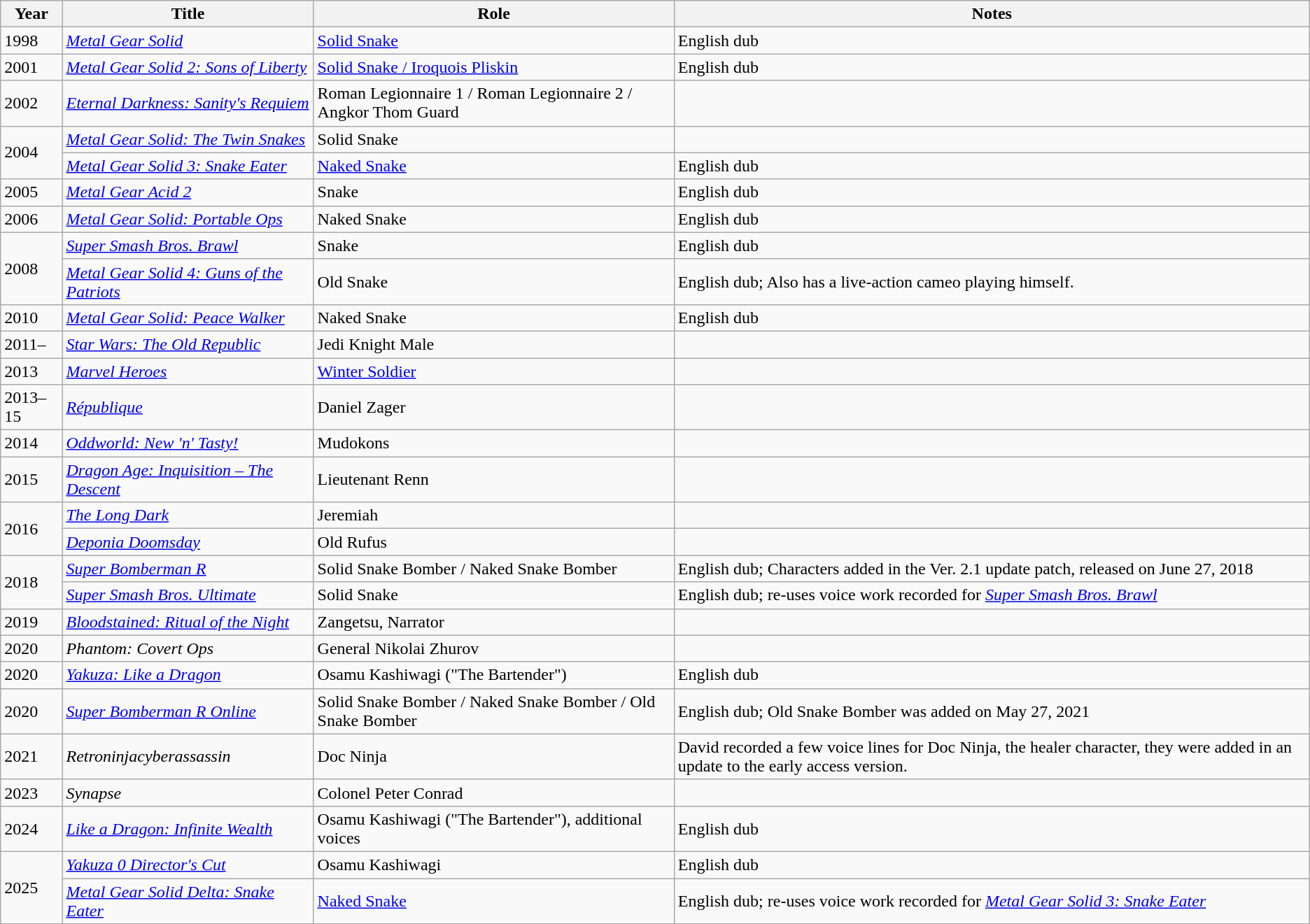<table class="wikitable sortable">
<tr>
<th>Year</th>
<th>Title</th>
<th>Role</th>
<th class="unsortable">Notes</th>
</tr>
<tr>
<td>1998</td>
<td><em><a href='#'>Metal Gear Solid</a></em></td>
<td><a href='#'>Solid Snake</a></td>
<td>English dub</td>
</tr>
<tr>
<td>2001</td>
<td><em><a href='#'>Metal Gear Solid 2: Sons of Liberty</a></em></td>
<td><a href='#'>Solid Snake / Iroquois Pliskin</a></td>
<td>English dub</td>
</tr>
<tr>
<td>2002</td>
<td><em><a href='#'>Eternal Darkness: Sanity's Requiem</a></em></td>
<td>Roman Legionnaire 1 / Roman Legionnaire 2 / Angkor Thom Guard</td>
<td></td>
</tr>
<tr>
<td rowspan="2">2004</td>
<td><em><a href='#'>Metal Gear Solid: The Twin Snakes</a></em></td>
<td>Solid Snake</td>
<td></td>
</tr>
<tr>
<td><em><a href='#'>Metal Gear Solid 3: Snake Eater</a></em></td>
<td><a href='#'>Naked Snake</a></td>
<td>English dub</td>
</tr>
<tr>
<td>2005</td>
<td><em><a href='#'>Metal Gear Acid 2</a></em></td>
<td>Snake</td>
<td>English dub</td>
</tr>
<tr>
<td>2006</td>
<td><em><a href='#'>Metal Gear Solid: Portable Ops</a></em></td>
<td>Naked Snake</td>
<td>English dub</td>
</tr>
<tr>
<td rowspan="2">2008</td>
<td><em><a href='#'>Super Smash Bros. Brawl</a></em></td>
<td>Snake</td>
<td>English dub</td>
</tr>
<tr>
<td><em><a href='#'>Metal Gear Solid 4: Guns of the Patriots</a></em></td>
<td>Old Snake</td>
<td>English dub; Also has a live-action cameo playing himself.</td>
</tr>
<tr>
<td>2010</td>
<td><em><a href='#'>Metal Gear Solid: Peace Walker</a></em></td>
<td>Naked Snake</td>
<td>English dub</td>
</tr>
<tr>
<td>2011–</td>
<td><em><a href='#'>Star Wars: The Old Republic</a></em></td>
<td>Jedi Knight Male</td>
<td></td>
</tr>
<tr>
<td>2013</td>
<td><em><a href='#'>Marvel Heroes</a></em></td>
<td><a href='#'>Winter Soldier</a></td>
<td></td>
</tr>
<tr>
<td>2013–15</td>
<td><em><a href='#'>République</a></em></td>
<td>Daniel Zager</td>
<td></td>
</tr>
<tr>
<td>2014</td>
<td><em><a href='#'>Oddworld: New 'n' Tasty!</a></em></td>
<td>Mudokons</td>
<td></td>
</tr>
<tr>
<td>2015</td>
<td><em><a href='#'>Dragon Age: Inquisition – The Descent</a></em></td>
<td>Lieutenant Renn</td>
<td></td>
</tr>
<tr>
<td rowspan="2">2016</td>
<td data-sort-value="Long Dark, The"><em><a href='#'>The Long Dark</a></em></td>
<td>Jeremiah</td>
<td></td>
</tr>
<tr>
<td><em><a href='#'>Deponia Doomsday</a></em></td>
<td>Old Rufus</td>
<td></td>
</tr>
<tr>
<td rowspan="2">2018</td>
<td><em><a href='#'>Super Bomberman R</a></em></td>
<td>Solid Snake Bomber / Naked Snake Bomber</td>
<td>English dub; Characters added in the Ver. 2.1 update patch, released on June 27, 2018</td>
</tr>
<tr>
<td><em><a href='#'>Super Smash Bros. Ultimate</a></em></td>
<td>Solid Snake</td>
<td>English dub; re-uses voice work recorded for <em><a href='#'>Super Smash Bros. Brawl</a></em></td>
</tr>
<tr>
<td>2019</td>
<td><em><a href='#'>Bloodstained: Ritual of the Night</a></em></td>
<td>Zangetsu, Narrator</td>
<td></td>
</tr>
<tr>
<td>2020</td>
<td><em>Phantom: Covert Ops</em></td>
<td>General Nikolai Zhurov</td>
<td></td>
</tr>
<tr>
<td>2020</td>
<td><em><a href='#'>Yakuza: Like a Dragon</a></em></td>
<td>Osamu Kashiwagi ("The Bartender")</td>
<td>English dub</td>
</tr>
<tr>
<td>2020</td>
<td><em><a href='#'>Super Bomberman R Online</a></em></td>
<td>Solid Snake Bomber / Naked Snake Bomber / Old Snake Bomber</td>
<td>English dub; Old Snake Bomber was added on May 27, 2021</td>
</tr>
<tr>
<td>2021</td>
<td><em>Retroninjacyberassassin</em></td>
<td>Doc Ninja</td>
<td>David recorded a few voice lines for Doc Ninja, the healer character, they were added in an update to the early access version.</td>
</tr>
<tr>
<td>2023</td>
<td><em>Synapse</em></td>
<td>Colonel Peter Conrad</td>
<td></td>
</tr>
<tr>
<td>2024</td>
<td><em><a href='#'>Like a Dragon: Infinite Wealth</a></em></td>
<td>Osamu Kashiwagi ("The Bartender"), additional voices</td>
<td>English dub</td>
</tr>
<tr>
<td rowspan="2">2025</td>
<td><em><a href='#'>Yakuza 0 Director's Cut</a></em></td>
<td>Osamu Kashiwagi</td>
<td>English dub</td>
</tr>
<tr>
<td><em><a href='#'>Metal Gear Solid Delta: Snake Eater</a></em></td>
<td><a href='#'>Naked Snake</a></td>
<td>English dub; re-uses voice work recorded for <em><a href='#'>Metal Gear Solid 3: Snake Eater</a></td>
</tr>
</table>
